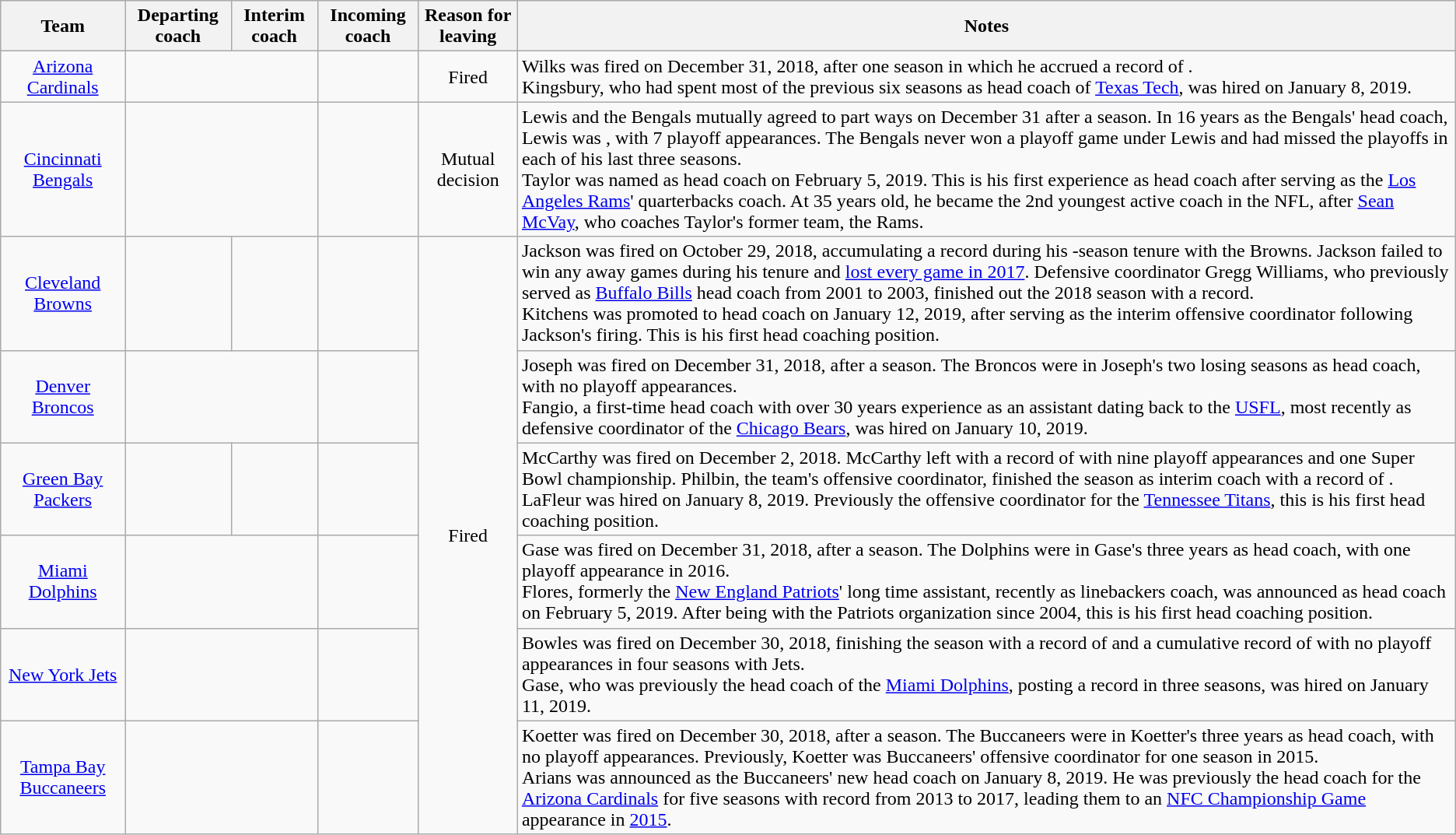<table class="wikitable sortable">
<tr>
<th>Team</th>
<th>Departing coach</th>
<th>Interim coach</th>
<th>Incoming coach</th>
<th class="unsortbale">Reason for leaving</th>
<th>Notes</th>
</tr>
<tr>
<td style="text-align:center;"><a href='#'>Arizona Cardinals</a></td>
<td style="text-align:center;" colspan="2"></td>
<td style="text-align:center;"></td>
<td style="text-align:center;">Fired</td>
<td>Wilks was fired on December 31, 2018, after one season in which he accrued a record of .<br>Kingsbury, who had spent most of the previous six seasons as head coach of <a href='#'>Texas Tech</a>, was hired on January 8, 2019.</td>
</tr>
<tr>
<td style="text-align:center;"><a href='#'>Cincinnati Bengals</a></td>
<td style="text-align:center;" colspan="2"></td>
<td style="text-align:center;"></td>
<td style="text-align:center;">Mutual decision</td>
<td>Lewis and the Bengals mutually agreed to part ways on December 31 after a  season. In 16 years as the Bengals' head coach, Lewis was , with 7 playoff appearances. The Bengals never won a playoff game under Lewis and had missed the playoffs in each of his last three seasons.<br>Taylor was named as head coach on February 5, 2019. This is his first experience as head coach after serving as the <a href='#'>Los Angeles Rams</a>' quarterbacks coach. At 35 years old, he became the 2nd youngest active coach in the NFL, after <a href='#'>Sean McVay</a>, who coaches Taylor's former team, the Rams.</td>
</tr>
<tr>
<td style="text-align:center;"><a href='#'>Cleveland Browns</a></td>
<td style="text-align:center;"></td>
<td style="text-align:center;"></td>
<td style="text-align:center;"></td>
<td rowspan="6" style="text-align:center;">Fired</td>
<td>Jackson was fired on October 29, 2018, accumulating a  record during his -season tenure with the Browns. Jackson failed to win any away games during his tenure and <a href='#'>lost every game in 2017</a>. Defensive coordinator Gregg Williams, who previously served as <a href='#'>Buffalo Bills</a> head coach from 2001 to 2003, finished out the 2018 season with a  record.<br>Kitchens was promoted to head coach on January 12, 2019, after serving as the interim offensive coordinator following Jackson's firing. This is his first head coaching position.</td>
</tr>
<tr>
<td style="text-align:center;"><a href='#'>Denver Broncos</a></td>
<td style="text-align:center;" colspan="2"></td>
<td style="text-align:center;"></td>
<td>Joseph was fired on December 31, 2018, after a  season. The Broncos were  in Joseph's two losing seasons as head coach, with no playoff appearances.<br>Fangio, a first-time head coach with over 30 years experience as an assistant dating back to the <a href='#'>USFL</a>, most recently as defensive coordinator of the <a href='#'>Chicago Bears</a>, was hired on January 10, 2019.</td>
</tr>
<tr>
<td style="text-align:center;"><a href='#'>Green Bay Packers</a></td>
<td style="text-align:center;"></td>
<td style="text-align:center;"></td>
<td style="text-align:center;"></td>
<td>McCarthy was fired on December 2, 2018. McCarthy left with a record of  with nine playoff appearances and one Super Bowl championship. Philbin, the team's offensive coordinator, finished the season as interim coach with a record of .<br>LaFleur was hired on January 8, 2019. Previously the offensive coordinator for the <a href='#'>Tennessee Titans</a>, this is his first head coaching position.</td>
</tr>
<tr>
<td style="text-align:center;"><a href='#'>Miami Dolphins</a></td>
<td style="text-align:center;" colspan="2"></td>
<td style="text-align:center;"></td>
<td>Gase was fired on December 31, 2018, after a  season. The Dolphins were  in Gase's three years as head coach, with one playoff appearance in 2016.<br>Flores, formerly the <a href='#'>New England Patriots</a>' long time assistant, recently as linebackers coach, was announced as head coach on February 5, 2019. After being with the Patriots organization since 2004, this is his first head coaching position.</td>
</tr>
<tr>
<td style="text-align:center;"><a href='#'>New York Jets</a></td>
<td style="text-align:center;" colspan="2"></td>
<td style="text-align:center;"></td>
<td>Bowles was fired on December 30, 2018, finishing the season with a record of  and a cumulative record of  with no playoff appearances in four seasons with Jets.<br>Gase, who was previously the head coach of the <a href='#'>Miami Dolphins</a>, posting a  record in three seasons, was hired on January 11, 2019.</td>
</tr>
<tr>
<td style="text-align:center;"><a href='#'>Tampa Bay Buccaneers</a></td>
<td style="text-align:center;" colspan="2"></td>
<td style="text-align:center;"></td>
<td>Koetter was fired on December 30, 2018, after a  season. The Buccaneers were  in Koetter's three years as head coach, with no playoff appearances. Previously, Koetter was Buccaneers' offensive coordinator for one season in 2015.<br>Arians was announced as the Buccaneers' new head coach on January 8, 2019. He was previously the head coach for the <a href='#'>Arizona Cardinals</a> for five seasons with  record from 2013 to 2017, leading them to an <a href='#'>NFC Championship Game</a> appearance in <a href='#'>2015</a>.</td>
</tr>
</table>
